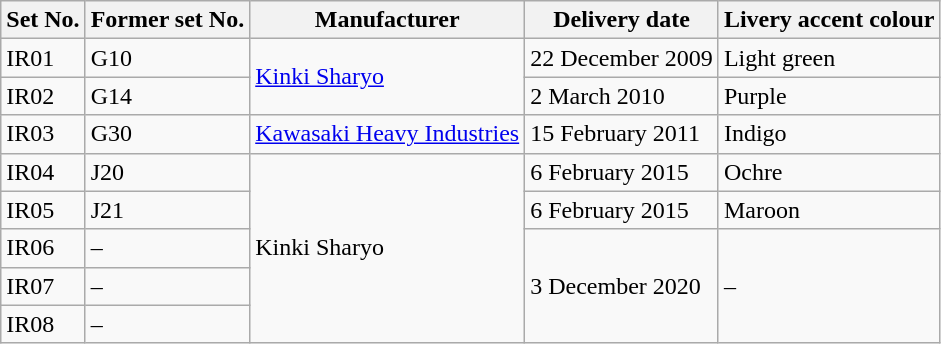<table class="wikitable">
<tr>
<th>Set No.</th>
<th>Former set No.</th>
<th>Manufacturer</th>
<th>Delivery date</th>
<th>Livery accent colour</th>
</tr>
<tr>
<td>IR01</td>
<td>G10</td>
<td rowspan="2"><a href='#'>Kinki Sharyo</a></td>
<td>22 December 2009</td>
<td> Light green</td>
</tr>
<tr>
<td>IR02</td>
<td>G14</td>
<td>2 March 2010</td>
<td> Purple</td>
</tr>
<tr>
<td>IR03</td>
<td>G30</td>
<td><a href='#'>Kawasaki Heavy Industries</a></td>
<td>15 February 2011</td>
<td> Indigo</td>
</tr>
<tr>
<td>IR04</td>
<td>J20</td>
<td rowspan="5">Kinki Sharyo</td>
<td>6 February 2015</td>
<td> Ochre</td>
</tr>
<tr>
<td>IR05</td>
<td>J21</td>
<td>6 February 2015</td>
<td> Maroon</td>
</tr>
<tr>
<td>IR06</td>
<td>–</td>
<td rowspan="3">3 December 2020</td>
<td rowspan="3">–</td>
</tr>
<tr>
<td>IR07</td>
<td>–</td>
</tr>
<tr>
<td>IR08</td>
<td>–</td>
</tr>
</table>
